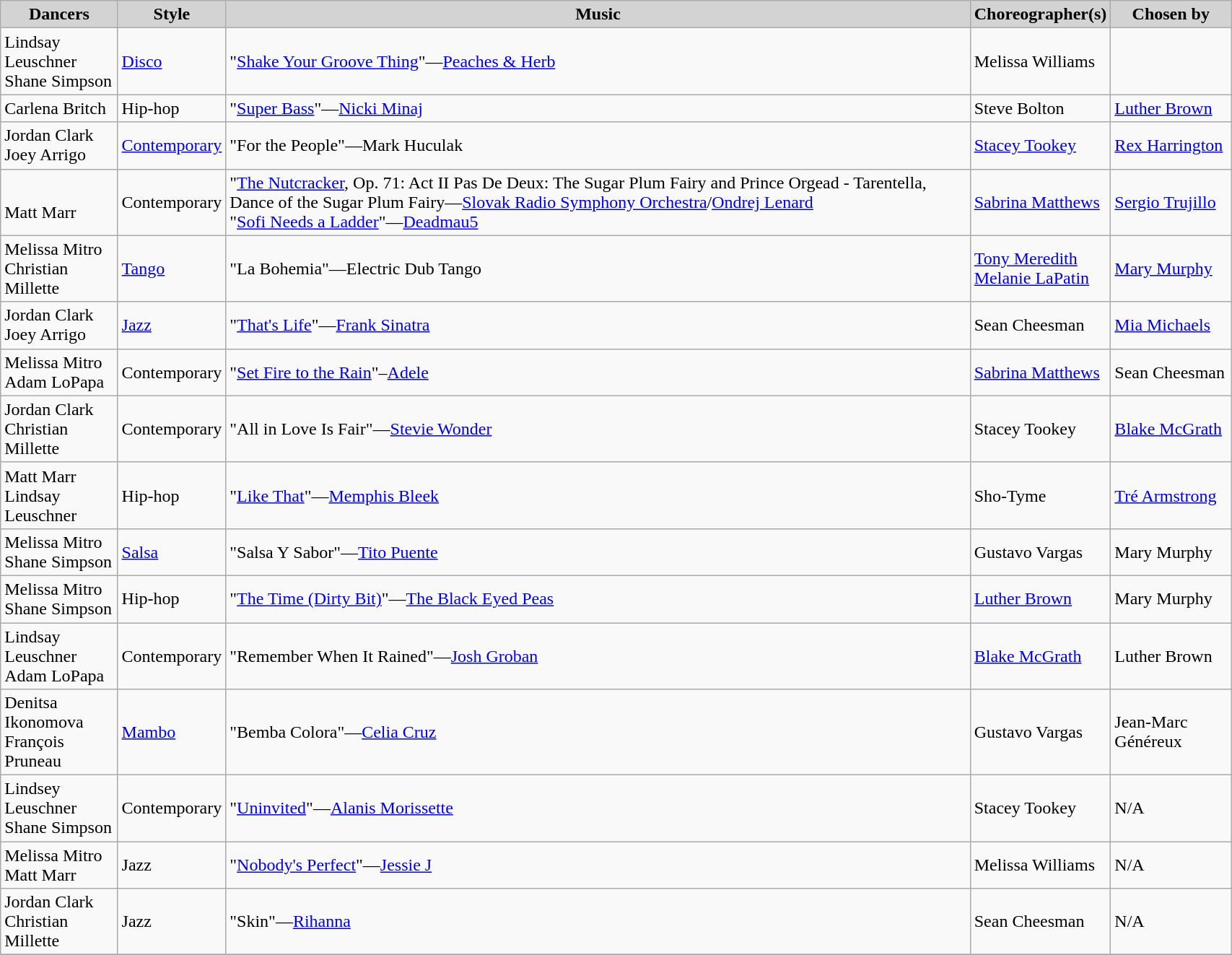<table class="wikitable" width="90%">
<tr bgcolor="lightgrey">
<td align="center"><strong>Dancers</strong></td>
<td align="center"><strong>Style</strong></td>
<td align="center"><strong>Music</strong></td>
<td align="center"><strong>Choreographer(s)</strong></td>
<td align="center"><strong>Chosen by</strong></td>
</tr>
<tr>
<td>Lindsay Leuschner<br>Shane Simpson</td>
<td><a href='#'>Disco</a></td>
<td>"<a href='#'>Shake Your Groove Thing</a>"—<a href='#'>Peaches & Herb</a></td>
<td>Melissa Williams</td>
<td></td>
</tr>
<tr>
<td>Carlena Britch<br></td>
<td>Hip-hop</td>
<td>"<a href='#'>Super Bass</a>"—<a href='#'>Nicki Minaj</a></td>
<td>Steve Bolton</td>
<td><a href='#'>Luther Brown</a></td>
</tr>
<tr>
<td>Jordan Clark<br>Joey Arrigo</td>
<td><a href='#'>Contemporary</a></td>
<td>"For the People"—Mark Huculak</td>
<td><a href='#'>Stacey Tookey</a></td>
<td><a href='#'>Rex Harrington</a></td>
</tr>
<tr>
<td><br>Matt Marr</td>
<td>Contemporary</td>
<td>"<a href='#'>The Nutcracker</a>, Op. 71: Act II Pas De Deux: The Sugar Plum Fairy and Prince Orgead - Tarentella, Dance of the Sugar Plum Fairy—<a href='#'>Slovak Radio Symphony Orchestra</a>/<a href='#'>Ondrej Lenard</a><br>"<a href='#'>Sofi Needs a Ladder</a>"—<a href='#'>Deadmau5</a></td>
<td><a href='#'>Sabrina Matthews</a></td>
<td><a href='#'>Sergio Trujillo</a></td>
</tr>
<tr>
<td>Melissa Mitro<br>Christian Millette</td>
<td><a href='#'>Tango</a></td>
<td>"La Bohemia"—Electric Dub Tango</td>
<td><a href='#'>Tony Meredith</a><br><a href='#'>Melanie LaPatin</a></td>
<td><a href='#'>Mary Murphy</a></td>
</tr>
<tr>
<td>Jordan Clark<br>Joey Arrigo</td>
<td><a href='#'>Jazz</a></td>
<td>"<a href='#'>That's Life</a>"—<a href='#'>Frank Sinatra</a></td>
<td>Sean Cheesman</td>
<td><a href='#'>Mia Michaels</a></td>
</tr>
<tr>
<td>Melissa Mitro<br>Adam LoPapa</td>
<td>Contemporary</td>
<td>"<a href='#'>Set Fire to the Rain</a>"–<a href='#'>Adele</a></td>
<td><a href='#'>Sabrina Matthews</a></td>
<td>Sean Cheesman</td>
</tr>
<tr>
<td>Jordan Clark<br>Christian Millette</td>
<td>Contemporary</td>
<td>"All in Love Is Fair"—<a href='#'>Stevie Wonder</a></td>
<td>Stacey Tookey</td>
<td><a href='#'>Blake McGrath</a></td>
</tr>
<tr>
<td>Matt Marr<br>Lindsay Leuschner</td>
<td>Hip-hop</td>
<td>"<a href='#'>Like That</a>"—<a href='#'>Memphis Bleek</a></td>
<td>Sho-Tyme</td>
<td><a href='#'>Tré Armstrong</a></td>
</tr>
<tr>
<td>Melissa Mitro<br>Shane Simpson</td>
<td><a href='#'>Salsa</a></td>
<td>"Salsa Y Sabor"—<a href='#'>Tito Puente</a></td>
<td>Gustavo Vargas</td>
<td>Mary Murphy</td>
</tr>
<tr>
<td>Melissa Mitro<br>Shane Simpson</td>
<td>Hip-hop</td>
<td>"<a href='#'>The Time (Dirty Bit)</a>"—<a href='#'>The Black Eyed Peas</a></td>
<td><a href='#'>Luther Brown</a></td>
<td>Mary Murphy</td>
</tr>
<tr>
<td>Lindsay Leuschner<br>Adam LoPapa</td>
<td>Contemporary</td>
<td>"Remember When It Rained"—<a href='#'>Josh Groban</a></td>
<td><a href='#'>Blake McGrath</a></td>
<td>Luther Brown</td>
</tr>
<tr>
<td>Denitsa Ikonomova<br>François Pruneau</td>
<td><a href='#'>Mambo</a></td>
<td>"Bemba Colora"—<a href='#'>Celia Cruz</a></td>
<td>Gustavo Vargas</td>
<td>Jean-Marc Généreux</td>
</tr>
<tr>
<td>Lindsey Leuschner<br>Shane Simpson</td>
<td>Contemporary</td>
<td>"<a href='#'>Uninvited</a>"—<a href='#'>Alanis Morissette</a></td>
<td>Stacey Tookey</td>
<td>N/A</td>
</tr>
<tr>
<td>Melissa Mitro<br>Matt Marr</td>
<td>Jazz</td>
<td>"<a href='#'>Nobody's Perfect</a>"—<a href='#'>Jessie J</a></td>
<td>Melissa Williams</td>
<td>N/A</td>
</tr>
<tr>
<td>Jordan Clark<br>Christian Millette</td>
<td>Jazz</td>
<td>"Skin"—<a href='#'>Rihanna</a></td>
<td>Sean Cheesman</td>
<td>N/A</td>
</tr>
<tr>
</tr>
</table>
